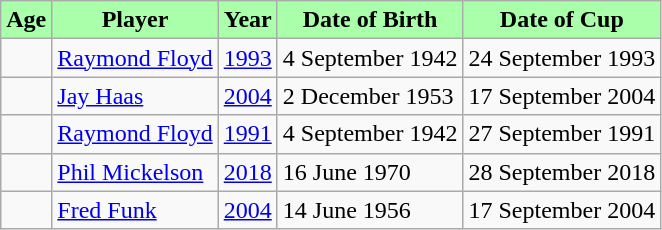<table class="wikitable">
<tr style="background:#aaffaa;">
<td align="center"><strong>Age</strong></td>
<td align="center"><strong>Player</strong></td>
<td align="center"><strong>Year</strong></td>
<td align="center"><strong>Date of Birth</strong></td>
<td align="center"><strong>Date of Cup</strong></td>
</tr>
<tr>
<td></td>
<td><a href='#'>Raymond Floyd</a></td>
<td><a href='#'>1993</a></td>
<td>4 September 1942</td>
<td>24 September 1993</td>
</tr>
<tr>
<td></td>
<td><a href='#'>Jay Haas</a></td>
<td><a href='#'>2004</a></td>
<td>2 December 1953</td>
<td>17 September 2004</td>
</tr>
<tr>
<td></td>
<td><a href='#'>Raymond Floyd</a></td>
<td><a href='#'>1991</a></td>
<td>4 September 1942</td>
<td>27 September 1991</td>
</tr>
<tr>
<td></td>
<td><a href='#'>Phil Mickelson</a></td>
<td><a href='#'>2018</a></td>
<td>16 June 1970</td>
<td>28 September 2018</td>
</tr>
<tr>
<td></td>
<td><a href='#'>Fred Funk</a></td>
<td><a href='#'>2004</a></td>
<td>14 June 1956</td>
<td>17 September 2004</td>
</tr>
</table>
